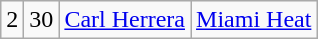<table class="wikitable">
<tr style="text-align:center;" bgcolor="">
<td>2</td>
<td>30</td>
<td><a href='#'>Carl Herrera</a></td>
<td><a href='#'>Miami Heat</a></td>
</tr>
</table>
